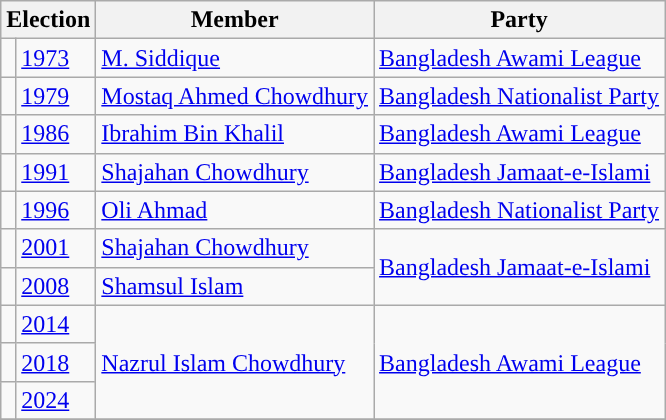<table class="wikitable">
<tr>
<th colspan="2">Election</th>
<th>Member</th>
<th>Party</th>
</tr>
<tr>
<td style="background-color:"></td>
<td><a href='#'>1973</a></td>
<td><a href='#'>M. Siddique</a></td>
<td><a href='#'>Bangladesh Awami League</a></td>
</tr>
<tr>
<td style="background-color:"></td>
<td><a href='#'>1979</a></td>
<td><a href='#'>Mostaq Ahmed Chowdhury</a></td>
<td><a href='#'>Bangladesh Nationalist Party</a></td>
</tr>
<tr>
<td style="background-color:"></td>
<td><a href='#'>1986</a></td>
<td><a href='#'>Ibrahim Bin Khalil</a></td>
<td><a href='#'>Bangladesh Awami League</a></td>
</tr>
<tr>
<td style="background-color:"></td>
<td><a href='#'>1991</a></td>
<td><a href='#'>Shajahan Chowdhury</a></td>
<td><a href='#'>Bangladesh Jamaat-e-Islami</a></td>
</tr>
<tr>
<td style="background-color:"></td>
<td><a href='#'>1996</a></td>
<td><a href='#'>Oli Ahmad</a></td>
<td><a href='#'>Bangladesh Nationalist Party</a></td>
</tr>
<tr>
<td style="background-color:"></td>
<td><a href='#'>2001</a></td>
<td><a href='#'>Shajahan Chowdhury</a></td>
<td rowspan="2"><a href='#'>Bangladesh Jamaat-e-Islami</a></td>
</tr>
<tr>
<td style="background-color:"></td>
<td><a href='#'>2008</a></td>
<td><a href='#'>Shamsul Islam</a></td>
</tr>
<tr>
<td style="background-color:"></td>
<td><a href='#'>2014</a></td>
<td rowspan="3"><a href='#'>Nazrul Islam Chowdhury</a></td>
<td rowspan="3"><a href='#'>Bangladesh Awami League</a></td>
</tr>
<tr>
<td style="background-color:"></td>
<td><a href='#'>2018</a></td>
</tr>
<tr>
<td style="background-color:"></td>
<td><a href='#'>2024</a></td>
</tr>
<tr>
</tr>
</table>
